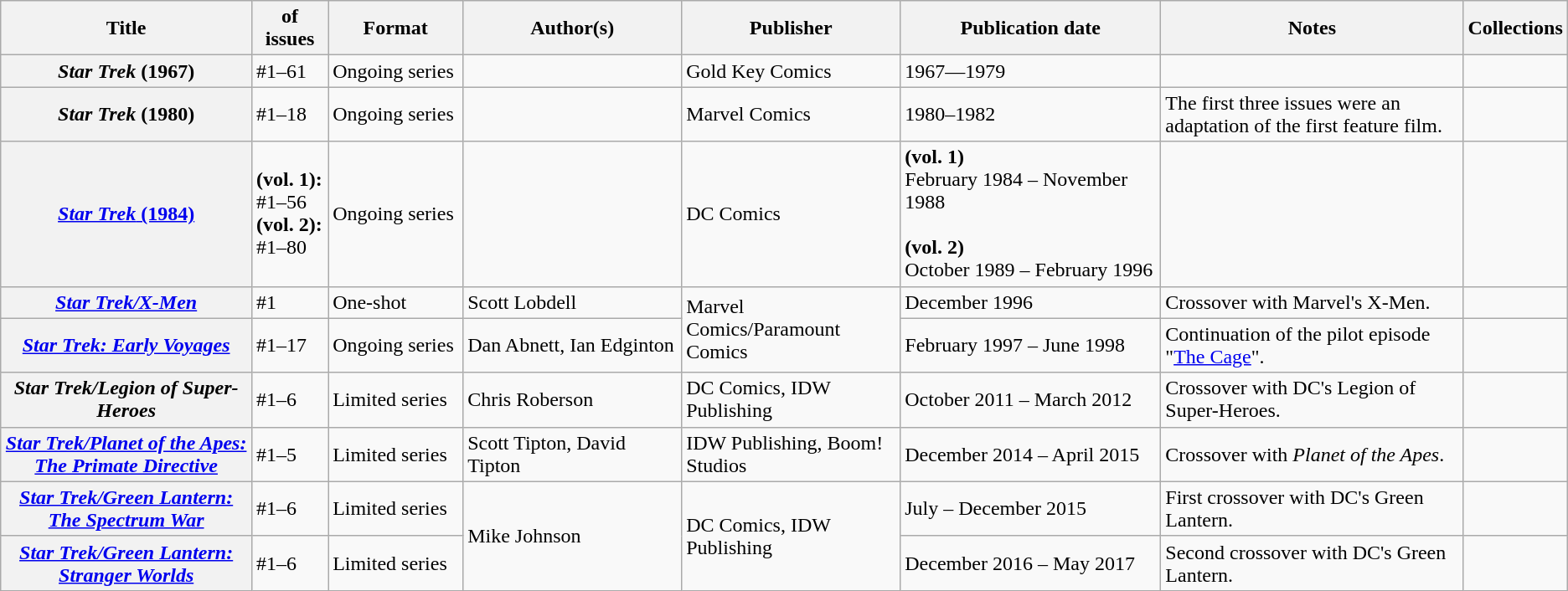<table class="wikitable">
<tr>
<th>Title</th>
<th style="width:40pt"> of issues</th>
<th style="width:75pt">Format</th>
<th style="width:125pt">Author(s)</th>
<th style="width:125pt">Publisher</th>
<th style="width:150pt">Publication date</th>
<th style="width:175pt">Notes</th>
<th>Collections</th>
</tr>
<tr>
<th><em>Star Trek</em> (1967)</th>
<td>#1–61</td>
<td>Ongoing series</td>
<td></td>
<td>Gold Key Comics</td>
<td>1967—1979</td>
<td></td>
<td></td>
</tr>
<tr>
<th><em>Star Trek</em> (1980)</th>
<td>#1–18</td>
<td>Ongoing series</td>
<td></td>
<td>Marvel Comics</td>
<td>1980–1982</td>
<td>The first three issues were an adaptation of the first feature film.</td>
<td></td>
</tr>
<tr>
<th><a href='#'><em>Star Trek</em> (1984)</a></th>
<td><strong>(vol. 1):</strong> #1–56 <br> <strong>(vol. 2):</strong> #1–80</td>
<td>Ongoing series</td>
<td></td>
<td>DC Comics</td>
<td><strong>(vol. 1)</strong><br>February 1984 – November 1988 <br><br><strong>(vol. 2)</strong><br>October 1989 – February 1996</td>
<td></td>
<td></td>
</tr>
<tr>
<th><em><a href='#'>Star Trek/X-Men</a></em></th>
<td>#1</td>
<td>One-shot</td>
<td>Scott Lobdell</td>
<td rowspan="2">Marvel Comics/Paramount Comics</td>
<td>December 1996</td>
<td>Crossover with Marvel's X-Men.</td>
<td></td>
</tr>
<tr>
<th><em><a href='#'>Star Trek: Early Voyages</a></em></th>
<td>#1–17</td>
<td>Ongoing series</td>
<td>Dan Abnett, Ian Edginton</td>
<td>February 1997 – June 1998</td>
<td>Continuation of the pilot episode "<a href='#'>The Cage</a>".</td>
<td></td>
</tr>
<tr>
<th><em>Star Trek/Legion of Super-Heroes</em></th>
<td>#1–6</td>
<td>Limited series</td>
<td>Chris Roberson</td>
<td>DC Comics, IDW Publishing</td>
<td>October 2011 – March 2012</td>
<td>Crossover with DC's Legion of Super-Heroes.</td>
<td></td>
</tr>
<tr>
<th><em><a href='#'>Star Trek/Planet of the Apes: The Primate Directive</a></em></th>
<td>#1–5</td>
<td>Limited series</td>
<td>Scott Tipton, David Tipton</td>
<td>IDW Publishing, Boom! Studios</td>
<td>December 2014 – April 2015</td>
<td>Crossover with <em>Planet of the Apes</em>.</td>
<td></td>
</tr>
<tr>
<th><em><a href='#'>Star Trek/Green Lantern: The Spectrum War</a></em></th>
<td>#1–6</td>
<td>Limited series</td>
<td rowspan="2">Mike Johnson</td>
<td rowspan="2">DC Comics, IDW Publishing</td>
<td>July – December 2015</td>
<td>First crossover with DC's Green Lantern.</td>
<td></td>
</tr>
<tr>
<th><em><a href='#'>Star Trek/Green Lantern: Stranger Worlds</a></em></th>
<td>#1–6</td>
<td>Limited series</td>
<td>December 2016 – May 2017</td>
<td>Second crossover with DC's Green Lantern.</td>
<td></td>
</tr>
</table>
